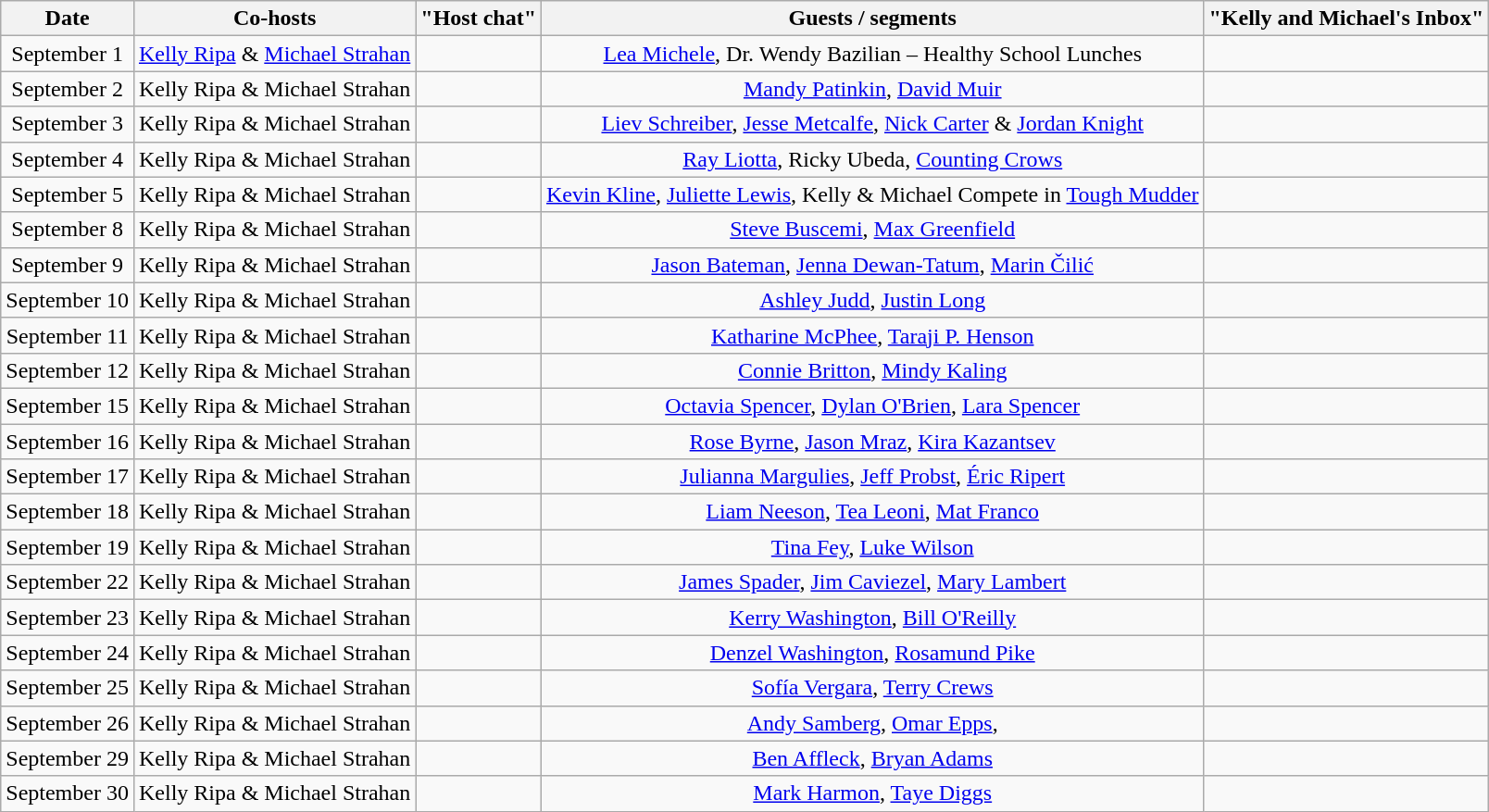<table class="wikitable sortable" style="text-align:center;">
<tr>
<th>Date</th>
<th>Co-hosts</th>
<th>"Host chat"</th>
<th>Guests / segments</th>
<th>"Kelly and Michael's Inbox"</th>
</tr>
<tr>
<td>September 1</td>
<td><a href='#'>Kelly Ripa</a> & <a href='#'>Michael Strahan</a></td>
<td></td>
<td><a href='#'>Lea Michele</a>, Dr. Wendy Bazilian – Healthy School Lunches</td>
<td></td>
</tr>
<tr>
<td>September 2</td>
<td>Kelly Ripa & Michael Strahan</td>
<td></td>
<td><a href='#'>Mandy Patinkin</a>, <a href='#'>David Muir</a></td>
<td></td>
</tr>
<tr>
<td>September 3</td>
<td>Kelly Ripa & Michael Strahan</td>
<td></td>
<td><a href='#'>Liev Schreiber</a>, <a href='#'>Jesse Metcalfe</a>, <a href='#'>Nick Carter</a> & <a href='#'>Jordan Knight</a></td>
<td></td>
</tr>
<tr>
<td>September 4</td>
<td>Kelly Ripa & Michael Strahan</td>
<td></td>
<td><a href='#'>Ray Liotta</a>, Ricky Ubeda, <a href='#'>Counting Crows</a></td>
<td></td>
</tr>
<tr>
<td>September 5</td>
<td>Kelly Ripa & Michael Strahan</td>
<td></td>
<td><a href='#'>Kevin Kline</a>, <a href='#'>Juliette Lewis</a>, Kelly & Michael Compete in <a href='#'>Tough Mudder</a></td>
<td></td>
</tr>
<tr>
<td>September 8</td>
<td>Kelly Ripa & Michael Strahan</td>
<td></td>
<td><a href='#'>Steve Buscemi</a>, <a href='#'>Max Greenfield</a></td>
<td></td>
</tr>
<tr>
<td>September 9</td>
<td>Kelly Ripa & Michael Strahan</td>
<td></td>
<td><a href='#'>Jason Bateman</a>, <a href='#'>Jenna Dewan-Tatum</a>, <a href='#'>Marin Čilić</a></td>
<td></td>
</tr>
<tr>
<td>September 10</td>
<td>Kelly Ripa & Michael Strahan</td>
<td></td>
<td><a href='#'>Ashley Judd</a>, <a href='#'>Justin Long</a></td>
<td></td>
</tr>
<tr>
<td>September 11</td>
<td>Kelly Ripa & Michael Strahan</td>
<td></td>
<td><a href='#'>Katharine McPhee</a>, <a href='#'>Taraji P. Henson</a></td>
<td></td>
</tr>
<tr>
<td>September 12</td>
<td>Kelly Ripa & Michael Strahan</td>
<td></td>
<td><a href='#'>Connie Britton</a>, <a href='#'>Mindy Kaling</a></td>
<td></td>
</tr>
<tr>
<td>September 15</td>
<td>Kelly Ripa & Michael Strahan</td>
<td></td>
<td><a href='#'>Octavia Spencer</a>, <a href='#'>Dylan O'Brien</a>, <a href='#'>Lara Spencer</a></td>
<td></td>
</tr>
<tr>
<td>September 16</td>
<td>Kelly Ripa & Michael Strahan</td>
<td></td>
<td><a href='#'>Rose Byrne</a>, <a href='#'>Jason Mraz</a>, <a href='#'>Kira Kazantsev</a></td>
<td></td>
</tr>
<tr>
<td>September 17</td>
<td>Kelly Ripa & Michael Strahan</td>
<td></td>
<td><a href='#'>Julianna Margulies</a>, <a href='#'>Jeff Probst</a>, <a href='#'>Éric Ripert</a></td>
<td></td>
</tr>
<tr>
<td>September 18</td>
<td>Kelly Ripa & Michael Strahan</td>
<td></td>
<td><a href='#'>Liam Neeson</a>, <a href='#'>Tea Leoni</a>, <a href='#'>Mat Franco</a></td>
<td></td>
</tr>
<tr>
<td>September 19</td>
<td>Kelly Ripa & Michael Strahan</td>
<td></td>
<td><a href='#'>Tina Fey</a>, <a href='#'>Luke Wilson</a></td>
<td></td>
</tr>
<tr>
<td>September 22</td>
<td>Kelly Ripa & Michael Strahan</td>
<td></td>
<td><a href='#'>James Spader</a>, <a href='#'>Jim Caviezel</a>, <a href='#'>Mary Lambert</a></td>
<td></td>
</tr>
<tr>
<td>September 23</td>
<td>Kelly Ripa & Michael Strahan</td>
<td></td>
<td><a href='#'>Kerry Washington</a>, <a href='#'>Bill O'Reilly</a></td>
<td></td>
</tr>
<tr>
<td>September 24</td>
<td>Kelly Ripa & Michael Strahan</td>
<td></td>
<td><a href='#'>Denzel Washington</a>, <a href='#'>Rosamund Pike</a></td>
<td></td>
</tr>
<tr>
<td>September 25</td>
<td>Kelly Ripa & Michael Strahan</td>
<td></td>
<td><a href='#'>Sofía Vergara</a>, <a href='#'>Terry Crews</a></td>
<td></td>
</tr>
<tr>
<td>September 26</td>
<td>Kelly Ripa & Michael Strahan</td>
<td></td>
<td><a href='#'>Andy Samberg</a>, <a href='#'>Omar Epps</a>, <a href='#'></a></td>
<td></td>
</tr>
<tr>
<td>September 29</td>
<td>Kelly Ripa & Michael Strahan</td>
<td></td>
<td><a href='#'>Ben Affleck</a>, <a href='#'>Bryan Adams</a></td>
<td></td>
</tr>
<tr>
<td>September 30</td>
<td>Kelly Ripa & Michael Strahan</td>
<td></td>
<td><a href='#'>Mark Harmon</a>, <a href='#'>Taye Diggs</a></td>
<td></td>
</tr>
</table>
